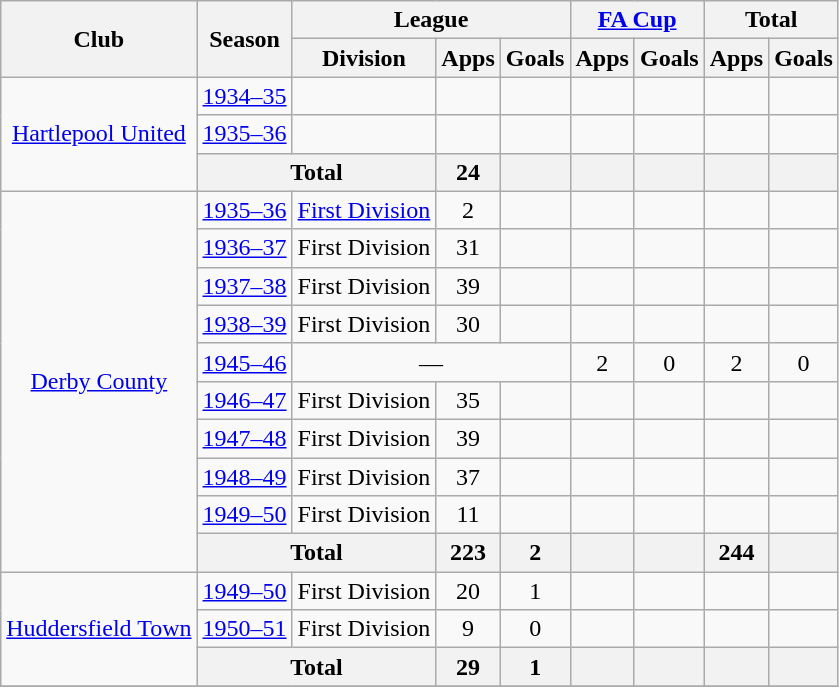<table class="wikitable" style="text-align: center;">
<tr>
<th rowspan="2">Club</th>
<th rowspan="2">Season</th>
<th colspan="3">League</th>
<th colspan="2"><a href='#'>FA Cup</a></th>
<th colspan="2">Total</th>
</tr>
<tr>
<th>Division</th>
<th>Apps</th>
<th>Goals</th>
<th>Apps</th>
<th>Goals</th>
<th>Apps</th>
<th>Goals</th>
</tr>
<tr>
<td rowspan="3"><a href='#'>Hartlepool United</a></td>
<td><a href='#'>1934–35</a></td>
<td></td>
<td></td>
<td></td>
<td></td>
<td></td>
<td></td>
<td></td>
</tr>
<tr>
<td><a href='#'>1935–36</a></td>
<td></td>
<td></td>
<td></td>
<td></td>
<td></td>
<td></td>
<td></td>
</tr>
<tr>
<th colspan="2">Total</th>
<th>24</th>
<th></th>
<th></th>
<th></th>
<th></th>
<th></th>
</tr>
<tr>
<td rowspan="10"><a href='#'>Derby County</a></td>
<td><a href='#'>1935–36</a></td>
<td><a href='#'>First Division</a></td>
<td>2</td>
<td></td>
<td></td>
<td></td>
<td></td>
<td></td>
</tr>
<tr>
<td><a href='#'>1936–37</a></td>
<td>First Division</td>
<td>31</td>
<td></td>
<td></td>
<td></td>
<td></td>
<td></td>
</tr>
<tr>
<td><a href='#'>1937–38</a></td>
<td>First Division</td>
<td>39</td>
<td></td>
<td></td>
<td></td>
<td></td>
<td></td>
</tr>
<tr>
<td><a href='#'>1938–39</a></td>
<td>First Division</td>
<td>30</td>
<td></td>
<td></td>
<td></td>
<td></td>
<td></td>
</tr>
<tr>
<td><a href='#'>1945–46</a></td>
<td colspan="3">—</td>
<td>2</td>
<td>0</td>
<td>2</td>
<td>0</td>
</tr>
<tr>
<td><a href='#'>1946–47</a></td>
<td>First Division</td>
<td>35</td>
<td></td>
<td></td>
<td></td>
<td></td>
<td></td>
</tr>
<tr>
<td><a href='#'>1947–48</a></td>
<td>First Division</td>
<td>39</td>
<td></td>
<td></td>
<td></td>
<td></td>
<td></td>
</tr>
<tr>
<td><a href='#'>1948–49</a></td>
<td>First Division</td>
<td>37</td>
<td></td>
<td></td>
<td></td>
<td></td>
<td></td>
</tr>
<tr>
<td><a href='#'>1949–50</a></td>
<td>First Division</td>
<td>11</td>
<td></td>
<td></td>
<td></td>
<td></td>
<td></td>
</tr>
<tr>
<th colspan="2">Total</th>
<th>223</th>
<th>2</th>
<th></th>
<th></th>
<th>244</th>
<th></th>
</tr>
<tr>
<td rowspan="3"><a href='#'>Huddersfield Town</a></td>
<td><a href='#'>1949–50</a></td>
<td>First Division</td>
<td>20</td>
<td>1</td>
<td></td>
<td></td>
<td></td>
<td></td>
</tr>
<tr>
<td><a href='#'>1950–51</a></td>
<td>First Division</td>
<td>9</td>
<td>0</td>
<td></td>
<td></td>
<td></td>
<td></td>
</tr>
<tr>
<th colspan="2">Total</th>
<th>29</th>
<th>1</th>
<th></th>
<th></th>
<th></th>
<th></th>
</tr>
<tr>
</tr>
</table>
